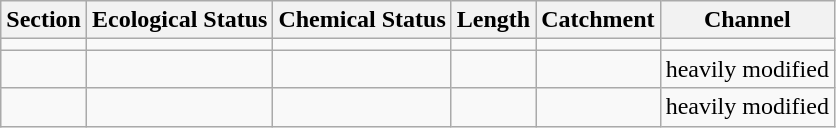<table class="wikitable">
<tr>
<th>Section</th>
<th>Ecological Status</th>
<th>Chemical Status</th>
<th>Length</th>
<th>Catchment</th>
<th>Channel</th>
</tr>
<tr>
<td></td>
<td></td>
<td></td>
<td></td>
<td></td>
<td></td>
</tr>
<tr>
<td></td>
<td></td>
<td></td>
<td></td>
<td></td>
<td>heavily modified</td>
</tr>
<tr>
<td></td>
<td></td>
<td></td>
<td></td>
<td></td>
<td>heavily modified</td>
</tr>
</table>
